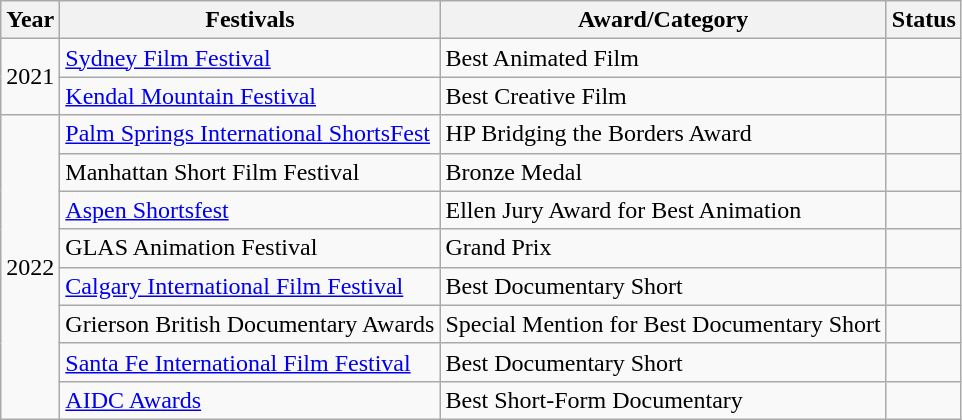<table class="wikitable">
<tr>
<th>Year</th>
<th>Festivals</th>
<th>Award/Category</th>
<th>Status</th>
</tr>
<tr>
<td rowspan="2">2021</td>
<td><a href='#'>Sydney Film Festival</a></td>
<td>Best Animated Film</td>
<td></td>
</tr>
<tr>
<td><a href='#'>Kendal Mountain Festival</a></td>
<td>Best Creative Film</td>
<td></td>
</tr>
<tr>
<td rowspan="8">2022</td>
<td><a href='#'>Palm Springs International ShortsFest</a></td>
<td>HP Bridging the Borders Award</td>
<td></td>
</tr>
<tr>
<td>Manhattan Short Film Festival</td>
<td>Bronze Medal</td>
<td></td>
</tr>
<tr>
<td><a href='#'>Aspen Shortsfest</a></td>
<td>Ellen Jury Award for Best Animation</td>
<td></td>
</tr>
<tr>
<td>GLAS Animation Festival</td>
<td>Grand Prix</td>
<td></td>
</tr>
<tr>
<td><a href='#'>Calgary International Film Festival</a></td>
<td>Best Documentary Short</td>
<td></td>
</tr>
<tr>
<td>Grierson British Documentary Awards</td>
<td>Special Mention for Best Documentary Short</td>
<td></td>
</tr>
<tr>
<td><a href='#'>Santa Fe International Film Festival</a></td>
<td>Best Documentary Short</td>
<td></td>
</tr>
<tr>
<td><a href='#'>AIDC Awards</a></td>
<td>Best Short-Form Documentary</td>
<td></td>
</tr>
</table>
